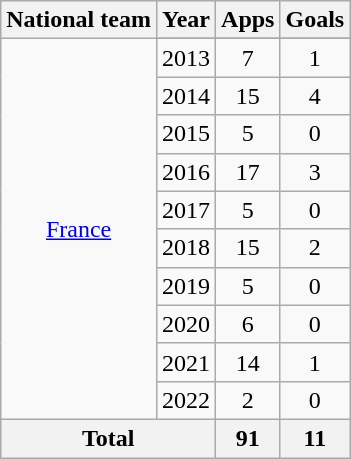<table class=wikitable style=text-align:center>
<tr>
<th>National team</th>
<th>Year</th>
<th>Apps</th>
<th>Goals</th>
</tr>
<tr>
<td rowspan=11><a href='#'>France</a></td>
</tr>
<tr>
<td>2013</td>
<td>7</td>
<td>1</td>
</tr>
<tr>
<td>2014</td>
<td>15</td>
<td>4</td>
</tr>
<tr>
<td>2015</td>
<td>5</td>
<td>0</td>
</tr>
<tr>
<td>2016</td>
<td>17</td>
<td>3</td>
</tr>
<tr>
<td>2017</td>
<td>5</td>
<td>0</td>
</tr>
<tr>
<td>2018</td>
<td>15</td>
<td>2</td>
</tr>
<tr>
<td>2019</td>
<td>5</td>
<td>0</td>
</tr>
<tr>
<td>2020</td>
<td>6</td>
<td>0</td>
</tr>
<tr>
<td>2021</td>
<td>14</td>
<td>1</td>
</tr>
<tr>
<td>2022</td>
<td>2</td>
<td>0</td>
</tr>
<tr>
<th colspan=2>Total</th>
<th>91</th>
<th>11</th>
</tr>
</table>
